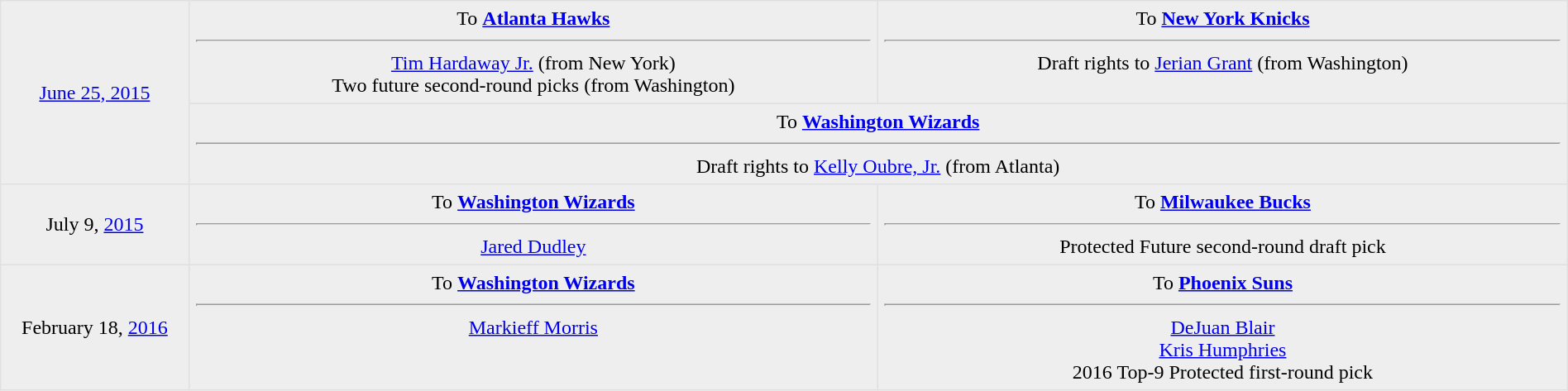<table border=1 style="border-collapse:collapse; text-align: center; width: 100%" bordercolor="#DFDFDF"  cellpadding="5">
<tr bgcolor="eeeeee">
<td rowspan=2><a href='#'>June 25, 2015</a></td>
<td style="width:44%" valign="top">To <strong><a href='#'>Atlanta Hawks</a></strong><hr><a href='#'>Tim Hardaway Jr.</a> (from New York)<br>Two future second-round picks (from Washington)</td>
<td style="width:44%" valign="top">To <strong><a href='#'>New York Knicks</a></strong><hr>Draft rights to <a href='#'>Jerian Grant</a> (from Washington)</td>
</tr>
<tr bgcolor="eeeeee">
<td colspan="3">To <strong><a href='#'>Washington Wizards</a></strong><hr>Draft rights to <a href='#'>Kelly Oubre, Jr.</a> (from Atlanta)</td>
</tr>
<tr bgcolor="eeeeee">
<td style="width:12%">July 9, <a href='#'>2015</a><br></td>
<td style="width:44%" valign="top">To <strong><a href='#'>Washington Wizards</a></strong> <hr><a href='#'>Jared Dudley</a></td>
<td style="width:44%" valign="top">To <strong><a href='#'>Milwaukee Bucks</a></strong> <hr>Protected Future second-round draft pick</td>
</tr>
<tr bgcolor="eeeeee">
<td style="width:12%">February 18, <a href='#'>2016</a><br></td>
<td style="width:44%" valign="top">To <strong><a href='#'>Washington Wizards</a></strong> <hr><a href='#'>Markieff Morris</a></td>
<td style="width:44%" valign="top">To <strong><a href='#'>Phoenix Suns</a></strong> <hr><a href='#'>DeJuan Blair</a><br><a href='#'>Kris Humphries</a><br>2016 Top-9 Protected first-round pick</td>
</tr>
</table>
